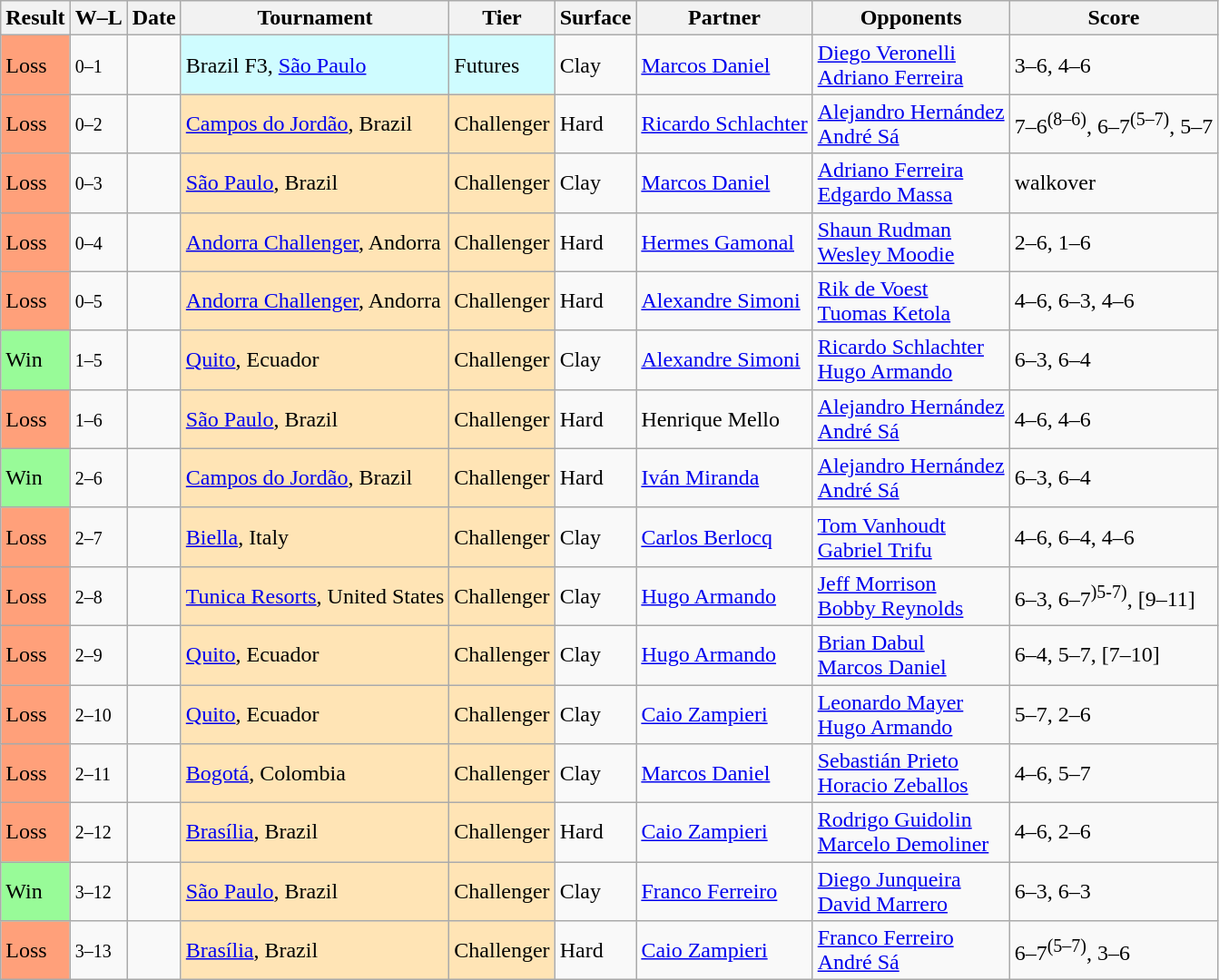<table class="sortable wikitable">
<tr>
<th>Result</th>
<th class="unsortable">W–L</th>
<th>Date</th>
<th>Tournament</th>
<th>Tier</th>
<th>Surface</th>
<th>Partner</th>
<th>Opponents</th>
<th class="unsortable">Score</th>
</tr>
<tr>
<td bgcolor=FFA07A>Loss</td>
<td><small>0–1</small></td>
<td></td>
<td style="background:#cffcff;">Brazil F3, <a href='#'>São Paulo</a></td>
<td style="background:#cffcff;">Futures</td>
<td>Clay</td>
<td> <a href='#'>Marcos Daniel</a></td>
<td> <a href='#'>Diego Veronelli</a> <br>  <a href='#'>Adriano Ferreira</a></td>
<td>3–6, 4–6</td>
</tr>
<tr>
<td bgcolor=FFA07A>Loss</td>
<td><small>0–2</small></td>
<td></td>
<td style="background:moccasin;"><a href='#'>Campos do Jordão</a>, Brazil</td>
<td style="background:moccasin;">Challenger</td>
<td>Hard</td>
<td> <a href='#'>Ricardo Schlachter</a></td>
<td> <a href='#'>Alejandro Hernández</a> <br>  <a href='#'>André Sá</a></td>
<td>7–6<sup>(8–6)</sup>, 6–7<sup>(5–7)</sup>, 5–7</td>
</tr>
<tr>
<td bgcolor=FFA07A>Loss</td>
<td><small>0–3</small></td>
<td></td>
<td style="background:moccasin;"><a href='#'>São Paulo</a>, Brazil</td>
<td style="background:moccasin;">Challenger</td>
<td>Clay</td>
<td> <a href='#'>Marcos Daniel</a></td>
<td> <a href='#'>Adriano Ferreira</a> <br>  <a href='#'>Edgardo Massa</a></td>
<td>walkover</td>
</tr>
<tr>
<td bgcolor=FFA07A>Loss</td>
<td><small>0–4</small></td>
<td></td>
<td style="background:moccasin;"><a href='#'>Andorra Challenger</a>, Andorra</td>
<td style="background:moccasin;">Challenger</td>
<td>Hard</td>
<td> <a href='#'>Hermes Gamonal</a></td>
<td> <a href='#'>Shaun Rudman</a> <br>  <a href='#'>Wesley Moodie</a></td>
<td>2–6, 1–6</td>
</tr>
<tr>
<td bgcolor=FFA07A>Loss</td>
<td><small>0–5</small></td>
<td></td>
<td style="background:moccasin;"><a href='#'>Andorra Challenger</a>, Andorra</td>
<td style="background:moccasin;">Challenger</td>
<td>Hard</td>
<td> <a href='#'>Alexandre Simoni</a></td>
<td> <a href='#'>Rik de Voest</a> <br>  <a href='#'>Tuomas Ketola</a></td>
<td>4–6, 6–3, 4–6</td>
</tr>
<tr>
<td bgcolor=98FB98>Win</td>
<td><small>1–5</small></td>
<td></td>
<td style="background:moccasin;"><a href='#'>Quito</a>, Ecuador</td>
<td style="background:moccasin;">Challenger</td>
<td>Clay</td>
<td> <a href='#'>Alexandre Simoni</a></td>
<td> <a href='#'>Ricardo Schlachter</a> <br>  <a href='#'>Hugo Armando</a></td>
<td>6–3, 6–4</td>
</tr>
<tr>
<td bgcolor=FFA07A>Loss</td>
<td><small>1–6</small></td>
<td></td>
<td style="background:moccasin;"><a href='#'>São Paulo</a>, Brazil</td>
<td style="background:moccasin;">Challenger</td>
<td>Hard</td>
<td> Henrique Mello</td>
<td> <a href='#'>Alejandro Hernández</a> <br>  <a href='#'>André Sá</a></td>
<td>4–6, 4–6</td>
</tr>
<tr>
<td bgcolor=98FB98>Win</td>
<td><small>2–6</small></td>
<td></td>
<td style="background:moccasin;"><a href='#'>Campos do Jordão</a>, Brazil</td>
<td style="background:moccasin;">Challenger</td>
<td>Hard</td>
<td> <a href='#'>Iván Miranda</a></td>
<td> <a href='#'>Alejandro Hernández</a> <br>  <a href='#'>André Sá</a></td>
<td>6–3, 6–4</td>
</tr>
<tr>
<td bgcolor=FFA07A>Loss</td>
<td><small>2–7</small></td>
<td></td>
<td style="background:moccasin;"><a href='#'>Biella</a>, Italy</td>
<td style="background:moccasin;">Challenger</td>
<td>Clay</td>
<td> <a href='#'>Carlos Berlocq</a></td>
<td> <a href='#'>Tom Vanhoudt</a> <br>  <a href='#'>Gabriel Trifu</a></td>
<td>4–6, 6–4, 4–6</td>
</tr>
<tr>
<td bgcolor=FFA07A>Loss</td>
<td><small>2–8</small></td>
<td></td>
<td style="background:moccasin;"><a href='#'>Tunica Resorts</a>, United States</td>
<td style="background:moccasin;">Challenger</td>
<td>Clay</td>
<td> <a href='#'>Hugo Armando</a></td>
<td> <a href='#'>Jeff Morrison</a> <br>  <a href='#'>Bobby Reynolds</a></td>
<td>6–3, 6–7<sup>)5-7)</sup>, [9–11]</td>
</tr>
<tr>
<td bgcolor=FFA07A>Loss</td>
<td><small>2–9</small></td>
<td></td>
<td style="background:moccasin;"><a href='#'>Quito</a>, Ecuador</td>
<td style="background:moccasin;">Challenger</td>
<td>Clay</td>
<td> <a href='#'>Hugo Armando</a></td>
<td> <a href='#'>Brian Dabul</a> <br>  <a href='#'>Marcos Daniel</a></td>
<td>6–4, 5–7, [7–10]</td>
</tr>
<tr>
<td bgcolor=FFA07A>Loss</td>
<td><small>2–10</small></td>
<td></td>
<td style="background:moccasin;"><a href='#'>Quito</a>, Ecuador</td>
<td style="background:moccasin;">Challenger</td>
<td>Clay</td>
<td> <a href='#'>Caio Zampieri</a></td>
<td> <a href='#'>Leonardo Mayer</a> <br>  <a href='#'>Hugo Armando</a></td>
<td>5–7, 2–6</td>
</tr>
<tr>
<td bgcolor=FFA07A>Loss</td>
<td><small>2–11</small></td>
<td></td>
<td style="background:moccasin;"><a href='#'>Bogotá</a>, Colombia</td>
<td style="background:moccasin;">Challenger</td>
<td>Clay</td>
<td> <a href='#'>Marcos Daniel</a></td>
<td> <a href='#'>Sebastián Prieto</a> <br>  <a href='#'>Horacio Zeballos</a></td>
<td>4–6, 5–7</td>
</tr>
<tr>
<td bgcolor=FFA07A>Loss</td>
<td><small>2–12</small></td>
<td></td>
<td style="background:moccasin;"><a href='#'>Brasília</a>, Brazil</td>
<td style="background:moccasin;">Challenger</td>
<td>Hard</td>
<td> <a href='#'>Caio Zampieri</a></td>
<td> <a href='#'>Rodrigo Guidolin</a> <br>  <a href='#'>Marcelo Demoliner</a></td>
<td>4–6, 2–6</td>
</tr>
<tr>
<td bgcolor=98FB98>Win</td>
<td><small>3–12</small></td>
<td></td>
<td style="background:moccasin;"><a href='#'>São Paulo</a>, Brazil</td>
<td style="background:moccasin;">Challenger</td>
<td>Clay</td>
<td> <a href='#'>Franco Ferreiro</a></td>
<td> <a href='#'>Diego Junqueira</a> <br>  <a href='#'>David Marrero</a></td>
<td>6–3, 6–3</td>
</tr>
<tr>
<td bgcolor=FFA07A>Loss</td>
<td><small>3–13</small></td>
<td></td>
<td style="background:moccasin;"><a href='#'>Brasília</a>, Brazil</td>
<td style="background:moccasin;">Challenger</td>
<td>Hard</td>
<td> <a href='#'>Caio Zampieri</a></td>
<td> <a href='#'>Franco Ferreiro</a> <br>  <a href='#'>André Sá</a></td>
<td>6–7<sup>(5–7)</sup>, 3–6</td>
</tr>
</table>
